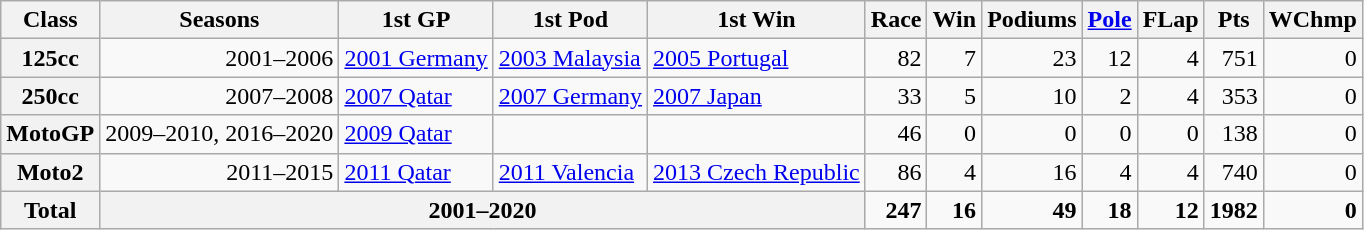<table class="wikitable">
<tr>
<th>Class</th>
<th>Seasons</th>
<th>1st GP</th>
<th>1st Pod</th>
<th>1st Win</th>
<th>Race</th>
<th>Win</th>
<th>Podiums</th>
<th><a href='#'>Pole</a></th>
<th>FLap</th>
<th>Pts</th>
<th>WChmp</th>
</tr>
<tr align="right">
<th>125cc</th>
<td>2001–2006</td>
<td align="left"><a href='#'>2001 Germany</a></td>
<td align="left"><a href='#'>2003 Malaysia</a></td>
<td align="left"><a href='#'>2005 Portugal</a></td>
<td>82</td>
<td>7</td>
<td>23</td>
<td>12</td>
<td>4</td>
<td>751</td>
<td>0</td>
</tr>
<tr align="right">
<th>250cc</th>
<td>2007–2008</td>
<td align="left"><a href='#'>2007 Qatar</a></td>
<td align="left"><a href='#'>2007 Germany</a></td>
<td align="left"><a href='#'>2007 Japan</a></td>
<td>33</td>
<td>5</td>
<td>10</td>
<td>2</td>
<td>4</td>
<td>353</td>
<td>0</td>
</tr>
<tr align="right">
<th>MotoGP</th>
<td>2009–2010, 2016–2020</td>
<td align="left"><a href='#'>2009 Qatar</a></td>
<td></td>
<td></td>
<td>46</td>
<td>0</td>
<td>0</td>
<td>0</td>
<td>0</td>
<td>138</td>
<td>0</td>
</tr>
<tr align="right">
<th>Moto2</th>
<td>2011–2015</td>
<td align="left"><a href='#'>2011 Qatar</a></td>
<td align="left"><a href='#'>2011 Valencia</a></td>
<td align="left"><a href='#'>2013 Czech Republic</a></td>
<td>86</td>
<td>4</td>
<td>16</td>
<td>4</td>
<td>4</td>
<td>740</td>
<td>0</td>
</tr>
<tr align="right">
<th>Total</th>
<th colspan=4>2001–2020</th>
<td><strong>247</strong></td>
<td><strong>16</strong></td>
<td><strong>49</strong></td>
<td><strong>18</strong></td>
<td><strong>12</strong></td>
<td><strong>1982</strong></td>
<td><strong>0</strong></td>
</tr>
</table>
